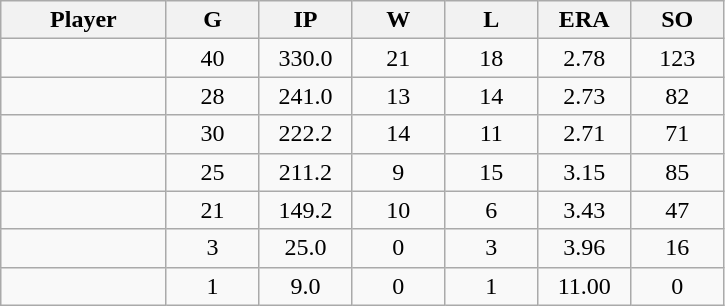<table class="wikitable sortable">
<tr>
<th bgcolor="#DDDDFF" width="16%">Player</th>
<th bgcolor="#DDDDFF" width="9%">G</th>
<th bgcolor="#DDDDFF" width="9%">IP</th>
<th bgcolor="#DDDDFF" width="9%">W</th>
<th bgcolor="#DDDDFF" width="9%">L</th>
<th bgcolor="#DDDDFF" width="9%">ERA</th>
<th bgcolor="#DDDDFF" width="9%">SO</th>
</tr>
<tr align="center">
<td></td>
<td>40</td>
<td>330.0</td>
<td>21</td>
<td>18</td>
<td>2.78</td>
<td>123</td>
</tr>
<tr align="center">
<td></td>
<td>28</td>
<td>241.0</td>
<td>13</td>
<td>14</td>
<td>2.73</td>
<td>82</td>
</tr>
<tr align="center">
<td></td>
<td>30</td>
<td>222.2</td>
<td>14</td>
<td>11</td>
<td>2.71</td>
<td>71</td>
</tr>
<tr align=center>
<td></td>
<td>25</td>
<td>211.2</td>
<td>9</td>
<td>15</td>
<td>3.15</td>
<td>85</td>
</tr>
<tr align="center">
<td></td>
<td>21</td>
<td>149.2</td>
<td>10</td>
<td>6</td>
<td>3.43</td>
<td>47</td>
</tr>
<tr align="center">
<td></td>
<td>3</td>
<td>25.0</td>
<td>0</td>
<td>3</td>
<td>3.96</td>
<td>16</td>
</tr>
<tr align="center">
<td></td>
<td>1</td>
<td>9.0</td>
<td>0</td>
<td>1</td>
<td>11.00</td>
<td>0</td>
</tr>
</table>
